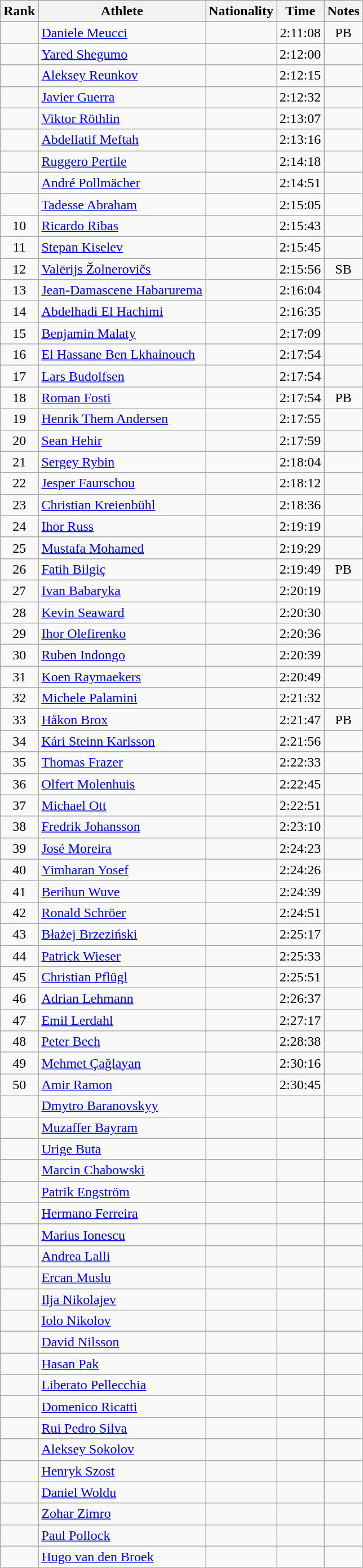<table class="wikitable sortable" style="text-align:center">
<tr>
<th>Rank</th>
<th>Athlete</th>
<th>Nationality</th>
<th>Time</th>
<th>Notes</th>
</tr>
<tr>
<td></td>
<td align="left"><a href='#'>Daniele Meucci</a></td>
<td align=left></td>
<td>2:11:08</td>
<td>PB</td>
</tr>
<tr>
<td></td>
<td align="left"><a href='#'>Yared Shegumo</a></td>
<td align=left></td>
<td>2:12:00</td>
<td></td>
</tr>
<tr>
<td></td>
<td align="left"><a href='#'>Aleksey Reunkov</a></td>
<td align=left></td>
<td>2:12:15</td>
<td></td>
</tr>
<tr>
<td></td>
<td align="left"><a href='#'>Javier Guerra</a></td>
<td align=left></td>
<td>2:12:32</td>
<td></td>
</tr>
<tr>
<td></td>
<td align="left"><a href='#'>Viktor Röthlin</a></td>
<td align=left></td>
<td>2:13:07</td>
<td></td>
</tr>
<tr>
<td></td>
<td align="left"><a href='#'>Abdellatif Meftah</a></td>
<td align=left></td>
<td>2:13:16</td>
<td></td>
</tr>
<tr>
<td></td>
<td align="left"><a href='#'>Ruggero Pertile</a></td>
<td align=left></td>
<td>2:14:18</td>
<td></td>
</tr>
<tr>
<td></td>
<td align="left"><a href='#'>André Pollmächer</a></td>
<td align=left></td>
<td>2:14:51</td>
<td></td>
</tr>
<tr>
<td></td>
<td align="left"><a href='#'>Tadesse Abraham</a></td>
<td align=left></td>
<td>2:15:05</td>
<td></td>
</tr>
<tr>
<td>10</td>
<td align="left"><a href='#'>Ricardo Ribas</a></td>
<td align=left></td>
<td>2:15:43</td>
<td></td>
</tr>
<tr>
<td>11</td>
<td align="left"><a href='#'>Stepan Kiselev</a></td>
<td align=left></td>
<td>2:15:45</td>
<td></td>
</tr>
<tr>
<td>12</td>
<td align="left"><a href='#'>Valērijs Žolnerovičs</a></td>
<td align=left></td>
<td>2:15:56</td>
<td>SB</td>
</tr>
<tr>
<td>13</td>
<td align="left"><a href='#'>Jean-Damascene Habarurema</a></td>
<td align=left></td>
<td>2:16:04</td>
<td></td>
</tr>
<tr>
<td>14</td>
<td align="left"><a href='#'>Abdelhadi El Hachimi</a></td>
<td align=left></td>
<td>2:16:35</td>
<td></td>
</tr>
<tr>
<td>15</td>
<td align="left"><a href='#'>Benjamin Malaty</a></td>
<td align=left></td>
<td>2:17:09</td>
<td></td>
</tr>
<tr>
<td>16</td>
<td align="left"><a href='#'>El Hassane Ben Lkhainouch</a></td>
<td align=left></td>
<td>2:17:54</td>
<td></td>
</tr>
<tr>
<td>17</td>
<td align="left"><a href='#'>Lars Budolfsen</a></td>
<td align=left></td>
<td>2:17:54</td>
<td></td>
</tr>
<tr>
<td>18</td>
<td align="left"><a href='#'>Roman Fosti</a></td>
<td align=left></td>
<td>2:17:54</td>
<td>PB</td>
</tr>
<tr>
<td>19</td>
<td align="left"><a href='#'>Henrik Them Andersen</a></td>
<td align=left></td>
<td>2:17:55</td>
<td></td>
</tr>
<tr>
<td>20</td>
<td align="left"><a href='#'>Sean Hehir</a></td>
<td align=left></td>
<td>2:17:59</td>
<td></td>
</tr>
<tr>
<td>21</td>
<td align="left"><a href='#'>Sergey Rybin</a></td>
<td align=left></td>
<td>2:18:04</td>
<td></td>
</tr>
<tr>
<td>22</td>
<td align="left"><a href='#'>Jesper Faurschou</a></td>
<td align=left></td>
<td>2:18:12</td>
<td></td>
</tr>
<tr>
<td>23</td>
<td align="left"><a href='#'>Christian Kreienbühl</a></td>
<td align=left></td>
<td>2:18:36</td>
<td></td>
</tr>
<tr>
<td>24</td>
<td align="left"><a href='#'>Ihor Russ</a></td>
<td align=left></td>
<td>2:19:19</td>
<td></td>
</tr>
<tr>
<td>25</td>
<td align="left"><a href='#'>Mustafa Mohamed</a></td>
<td align=left></td>
<td>2:19:29</td>
<td></td>
</tr>
<tr>
<td>26</td>
<td align="left"><a href='#'>Fatih Bilgiç</a></td>
<td align=left></td>
<td>2:19:49</td>
<td>PB</td>
</tr>
<tr>
<td>27</td>
<td align="left"><a href='#'>Ivan Babaryka</a></td>
<td align=left></td>
<td>2:20:19</td>
<td></td>
</tr>
<tr>
<td>28</td>
<td align="left"><a href='#'>Kevin Seaward</a></td>
<td align=left></td>
<td>2:20:30</td>
<td></td>
</tr>
<tr>
<td>29</td>
<td align="left"><a href='#'>Ihor Olefirenko</a></td>
<td align=left></td>
<td>2:20:36</td>
<td></td>
</tr>
<tr>
<td>30</td>
<td align="left"><a href='#'>Ruben Indongo</a></td>
<td align=left></td>
<td>2:20:39</td>
<td></td>
</tr>
<tr>
<td>31</td>
<td align="left"><a href='#'>Koen Raymaekers</a></td>
<td align=left></td>
<td>2:20:49</td>
<td></td>
</tr>
<tr>
<td>32</td>
<td align="left"><a href='#'>Michele Palamini</a></td>
<td align=left></td>
<td>2:21:32</td>
<td></td>
</tr>
<tr>
<td>33</td>
<td align="left"><a href='#'>Håkon Brox</a></td>
<td align=left></td>
<td>2:21:47</td>
<td>PB</td>
</tr>
<tr>
<td>34</td>
<td align="left"><a href='#'>Kári Steinn Karlsson</a></td>
<td align=left></td>
<td>2:21:56</td>
<td></td>
</tr>
<tr>
<td>35</td>
<td align="left"><a href='#'>Thomas Frazer</a></td>
<td align=left></td>
<td>2:22:33</td>
<td></td>
</tr>
<tr>
<td>36</td>
<td align="left"><a href='#'>Olfert Molenhuis</a></td>
<td align=left></td>
<td>2:22:45</td>
<td></td>
</tr>
<tr>
<td>37</td>
<td align="left"><a href='#'>Michael Ott</a></td>
<td align=left></td>
<td>2:22:51</td>
<td></td>
</tr>
<tr>
<td>38</td>
<td align="left"><a href='#'>Fredrik Johansson</a></td>
<td align=left></td>
<td>2:23:10</td>
<td></td>
</tr>
<tr>
<td>39</td>
<td align="left"><a href='#'>José Moreira</a></td>
<td align=left></td>
<td>2:24:23</td>
<td></td>
</tr>
<tr>
<td>40</td>
<td align="left"><a href='#'>Yimharan Yosef</a></td>
<td align=left></td>
<td>2:24:26</td>
<td></td>
</tr>
<tr>
<td>41</td>
<td align="left"><a href='#'>Berihun Wuve</a></td>
<td align=left></td>
<td>2:24:39</td>
<td></td>
</tr>
<tr>
<td>42</td>
<td align="left"><a href='#'>Ronald Schröer</a></td>
<td align=left></td>
<td>2:24:51</td>
<td></td>
</tr>
<tr>
<td>43</td>
<td align="left"><a href='#'>Błażej Brzeziński</a></td>
<td align=left></td>
<td>2:25:17</td>
<td></td>
</tr>
<tr>
<td>44</td>
<td align="left"><a href='#'>Patrick Wieser</a></td>
<td align=left></td>
<td>2:25:33</td>
<td></td>
</tr>
<tr>
<td>45</td>
<td align="left"><a href='#'>Christian Pflügl</a></td>
<td align=left></td>
<td>2:25:51</td>
<td></td>
</tr>
<tr>
<td>46</td>
<td align="left"><a href='#'>Adrian Lehmann</a></td>
<td align=left></td>
<td>2:26:37</td>
<td></td>
</tr>
<tr>
<td>47</td>
<td align="left"><a href='#'>Emil Lerdahl</a></td>
<td align=left></td>
<td>2:27:17</td>
<td></td>
</tr>
<tr>
<td>48</td>
<td align="left"><a href='#'>Peter Bech</a></td>
<td align=left></td>
<td>2:28:38</td>
<td></td>
</tr>
<tr>
<td>49</td>
<td align="left"><a href='#'>Mehmet Çağlayan</a></td>
<td align=left></td>
<td>2:30:16</td>
<td></td>
</tr>
<tr>
<td>50</td>
<td align="left"><a href='#'>Amir Ramon</a></td>
<td align=left></td>
<td>2:30:45</td>
<td></td>
</tr>
<tr>
<td></td>
<td align="left"><a href='#'>Dmytro Baranovskyy</a></td>
<td align=left></td>
<td></td>
<td></td>
</tr>
<tr>
<td></td>
<td align="left"><a href='#'>Muzaffer Bayram</a></td>
<td align=left></td>
<td></td>
<td></td>
</tr>
<tr>
<td></td>
<td align="left"><a href='#'>Urige Buta</a></td>
<td align=left></td>
<td></td>
<td></td>
</tr>
<tr>
<td></td>
<td align="left"><a href='#'>Marcin Chabowski</a></td>
<td align=left></td>
<td></td>
<td></td>
</tr>
<tr>
<td></td>
<td align="left"><a href='#'>Patrik Engström</a></td>
<td align=left></td>
<td></td>
<td></td>
</tr>
<tr>
<td></td>
<td align="left"><a href='#'>Hermano Ferreira</a></td>
<td align=left></td>
<td></td>
<td></td>
</tr>
<tr>
<td></td>
<td align="left"><a href='#'>Marius Ionescu</a></td>
<td align=left></td>
<td></td>
<td></td>
</tr>
<tr>
<td></td>
<td align="left"><a href='#'>Andrea Lalli</a></td>
<td align=left></td>
<td></td>
<td></td>
</tr>
<tr>
<td></td>
<td align="left"><a href='#'>Ercan Muslu</a></td>
<td align=left></td>
<td></td>
<td></td>
</tr>
<tr>
<td></td>
<td align="left"><a href='#'>Ilja Nikolajev</a></td>
<td align=left></td>
<td></td>
<td></td>
</tr>
<tr>
<td></td>
<td align="left"><a href='#'>Iolo Nikolov</a></td>
<td align=left></td>
<td></td>
<td></td>
</tr>
<tr>
<td></td>
<td align="left"><a href='#'>David Nilsson</a></td>
<td align=left></td>
<td></td>
<td></td>
</tr>
<tr>
<td></td>
<td align="left"><a href='#'>Hasan Pak</a></td>
<td align=left></td>
<td></td>
<td></td>
</tr>
<tr>
<td></td>
<td align="left"><a href='#'>Liberato Pellecchia</a></td>
<td align=left></td>
<td></td>
<td></td>
</tr>
<tr>
<td></td>
<td align="left"><a href='#'>Domenico Ricatti</a></td>
<td align=left></td>
<td></td>
<td></td>
</tr>
<tr>
<td></td>
<td align="left"><a href='#'>Rui Pedro Silva</a></td>
<td align=left></td>
<td></td>
<td></td>
</tr>
<tr>
<td></td>
<td align="left"><a href='#'>Aleksey Sokolov</a></td>
<td align=left></td>
<td></td>
<td></td>
</tr>
<tr>
<td></td>
<td align="left"><a href='#'>Henryk Szost</a></td>
<td align=left></td>
<td></td>
<td></td>
</tr>
<tr>
<td></td>
<td align="left"><a href='#'>Daniel Woldu</a></td>
<td align=left></td>
<td></td>
<td></td>
</tr>
<tr>
<td></td>
<td align="left"><a href='#'>Zohar Zimro</a></td>
<td align=left></td>
<td></td>
<td></td>
</tr>
<tr>
<td></td>
<td align="left"><a href='#'>Paul Pollock</a></td>
<td align=left></td>
<td></td>
<td></td>
</tr>
<tr>
<td></td>
<td align="left"><a href='#'>Hugo van den Broek</a></td>
<td align=left></td>
<td></td>
<td></td>
</tr>
</table>
